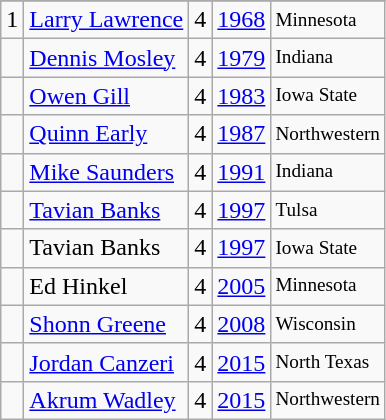<table class="wikitable">
<tr>
</tr>
<tr>
<td>1</td>
<td><a href='#'>Larry Lawrence</a></td>
<td>4</td>
<td><a href='#'>1968</a></td>
<td style="font-size:80%;">Minnesota</td>
</tr>
<tr>
<td> </td>
<td><a href='#'>Dennis Mosley</a></td>
<td>4</td>
<td><a href='#'>1979</a></td>
<td style="font-size:80%;">Indiana</td>
</tr>
<tr>
<td> </td>
<td><a href='#'>Owen Gill</a></td>
<td>4</td>
<td><a href='#'>1983</a></td>
<td style="font-size:80%;">Iowa State</td>
</tr>
<tr>
<td> </td>
<td><a href='#'>Quinn Early</a></td>
<td>4</td>
<td><a href='#'>1987</a></td>
<td style="font-size:80%;">Northwestern</td>
</tr>
<tr>
<td> </td>
<td><a href='#'>Mike Saunders</a></td>
<td>4</td>
<td><a href='#'>1991</a></td>
<td style="font-size:80%;">Indiana</td>
</tr>
<tr>
<td> </td>
<td><a href='#'>Tavian Banks</a></td>
<td>4</td>
<td><a href='#'>1997</a></td>
<td style="font-size:80%;">Tulsa</td>
</tr>
<tr>
<td> </td>
<td>Tavian Banks</td>
<td>4</td>
<td><a href='#'>1997</a></td>
<td style="font-size:80%;">Iowa State</td>
</tr>
<tr>
<td> </td>
<td>Ed Hinkel</td>
<td>4</td>
<td><a href='#'>2005</a></td>
<td style="font-size:80%;">Minnesota</td>
</tr>
<tr>
<td> </td>
<td><a href='#'>Shonn Greene</a></td>
<td>4</td>
<td><a href='#'>2008</a></td>
<td style="font-size:80%;">Wisconsin</td>
</tr>
<tr>
<td> </td>
<td><a href='#'>Jordan Canzeri</a></td>
<td>4</td>
<td><a href='#'>2015</a></td>
<td style="font-size:80%;">North Texas</td>
</tr>
<tr>
<td> </td>
<td><a href='#'>Akrum Wadley</a></td>
<td>4</td>
<td><a href='#'>2015</a></td>
<td style="font-size:80%;">Northwestern</td>
</tr>
</table>
